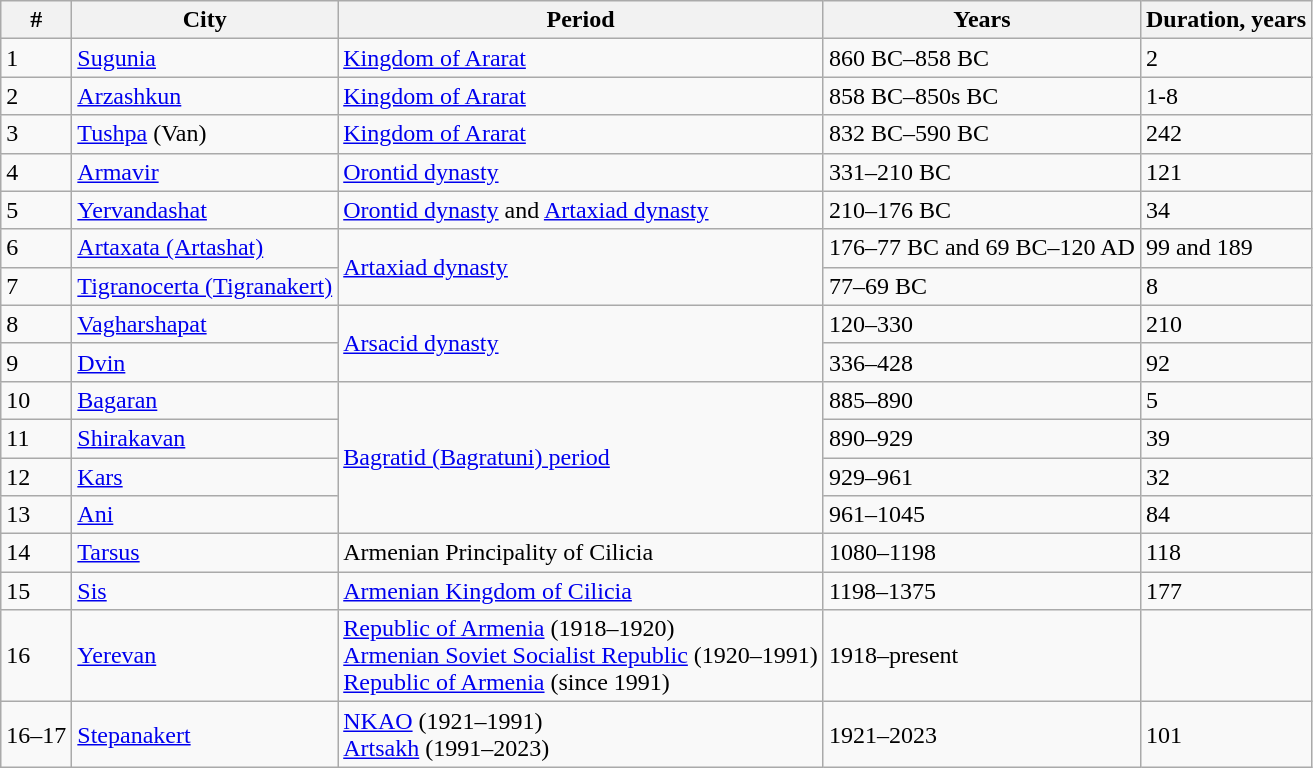<table class="wikitable">
<tr>
<th>#</th>
<th>City</th>
<th>Period</th>
<th>Years</th>
<th>Duration, years</th>
</tr>
<tr>
<td>1</td>
<td><a href='#'>Sugunia</a></td>
<td><a href='#'>Kingdom of Ararat</a></td>
<td>860 BC–858 BC</td>
<td>2</td>
</tr>
<tr>
<td>2</td>
<td><a href='#'>Arzashkun</a></td>
<td><a href='#'>Kingdom of Ararat</a></td>
<td>858 BC–850s BC</td>
<td>1-8</td>
</tr>
<tr>
<td>3</td>
<td><a href='#'>Tushpa</a> (Van)</td>
<td><a href='#'>Kingdom of Ararat</a></td>
<td>832 BC–590 BC</td>
<td>242</td>
</tr>
<tr>
<td>4</td>
<td><a href='#'>Armavir</a></td>
<td><a href='#'>Orontid dynasty</a></td>
<td>331–210 BC</td>
<td>121</td>
</tr>
<tr>
<td>5</td>
<td><a href='#'>Yervandashat</a></td>
<td><a href='#'>Orontid dynasty</a> and <a href='#'>Artaxiad dynasty</a></td>
<td>210–176 BC</td>
<td>34</td>
</tr>
<tr>
<td>6</td>
<td><a href='#'>Artaxata (Artashat)</a></td>
<td rowspan="2"><a href='#'>Artaxiad dynasty</a></td>
<td>176–77 BC and 69 BC–120 AD</td>
<td>99 and 189</td>
</tr>
<tr>
<td>7</td>
<td><a href='#'>Tigranocerta (Tigranakert)</a></td>
<td>77–69 BC</td>
<td>8</td>
</tr>
<tr>
<td>8</td>
<td><a href='#'>Vagharshapat</a></td>
<td rowspan="2"><a href='#'>Arsacid dynasty</a></td>
<td>120–330</td>
<td>210</td>
</tr>
<tr>
<td>9</td>
<td><a href='#'>Dvin</a></td>
<td>336–428</td>
<td>92</td>
</tr>
<tr>
<td>10</td>
<td><a href='#'>Bagaran</a></td>
<td rowspan="4"><a href='#'>Bagratid (Bagratuni) period</a></td>
<td>885–890</td>
<td>5</td>
</tr>
<tr>
<td>11</td>
<td><a href='#'>Shirakavan</a></td>
<td>890–929</td>
<td>39</td>
</tr>
<tr>
<td>12</td>
<td><a href='#'>Kars</a></td>
<td>929–961</td>
<td>32</td>
</tr>
<tr>
<td>13</td>
<td><a href='#'>Ani</a></td>
<td>961–1045</td>
<td>84</td>
</tr>
<tr>
<td>14</td>
<td><a href='#'>Tarsus</a></td>
<td>Armenian Principality of Cilicia</td>
<td>1080–1198</td>
<td>118</td>
</tr>
<tr>
<td>15</td>
<td><a href='#'>Sis</a></td>
<td><a href='#'>Armenian Kingdom of Cilicia</a></td>
<td>1198–1375</td>
<td>177</td>
</tr>
<tr>
<td>16</td>
<td><a href='#'>Yerevan</a></td>
<td><a href='#'>Republic of Armenia</a> (1918–1920)<br><a href='#'>Armenian Soviet Socialist Republic</a> (1920–1991) <br><a href='#'>Republic of Armenia</a> (since 1991)</td>
<td>1918–present</td>
<td></td>
</tr>
<tr>
<td>16–17</td>
<td><a href='#'>Stepanakert</a></td>
<td><a href='#'>NKAO</a> (1921–1991)<br> <a href='#'>Artsakh</a> (1991–2023)</td>
<td>1921–2023</td>
<td>101</td>
</tr>
</table>
